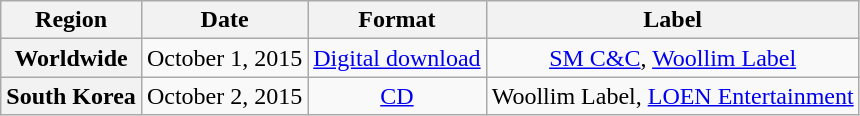<table class="wikitable plainrowheaders" style="text-align:center;">
<tr>
<th scope="col">Region</th>
<th>Date</th>
<th>Format</th>
<th>Label</th>
</tr>
<tr>
<th scope="row">Worldwide</th>
<td rowspan="2">October 1, 2015</td>
<td rowspan="2"><a href='#'>Digital download</a></td>
<td><a href='#'>SM C&C</a>, <a href='#'>Woollim Label</a></td>
</tr>
<tr>
<th scope="row" rowspan="2">South Korea</th>
<td rowspan="2">Woollim Label, <a href='#'>LOEN Entertainment</a></td>
</tr>
<tr>
<td>October 2, 2015</td>
<td><a href='#'>CD</a></td>
</tr>
</table>
